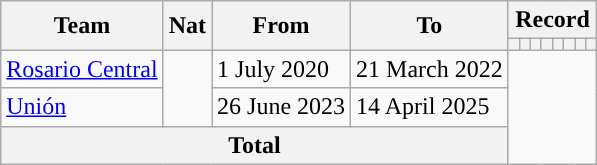<table class="wikitable" style="text-align: center">
<tr>
<th rowspan="2">Team</th>
<th rowspan="2">Nat</th>
<th rowspan="2">From</th>
<th rowspan="2">To</th>
<th colspan="8">Record</th>
</tr>
<tr>
<th></th>
<th></th>
<th></th>
<th></th>
<th></th>
<th></th>
<th></th>
<th></th>
</tr>
<tr>
<td align=left><a href='#'>Rosario Central</a></td>
<td rowspan="2"></td>
<td align=left>1 July 2020</td>
<td align=left>21 March 2022<br></td>
</tr>
<tr>
<td align=left><a href='#'>Unión</a></td>
<td align=left>26 June 2023</td>
<td align=left>14 April 2025<br></td>
</tr>
<tr>
<th colspan="4">Total<br></th>
</tr>
</table>
